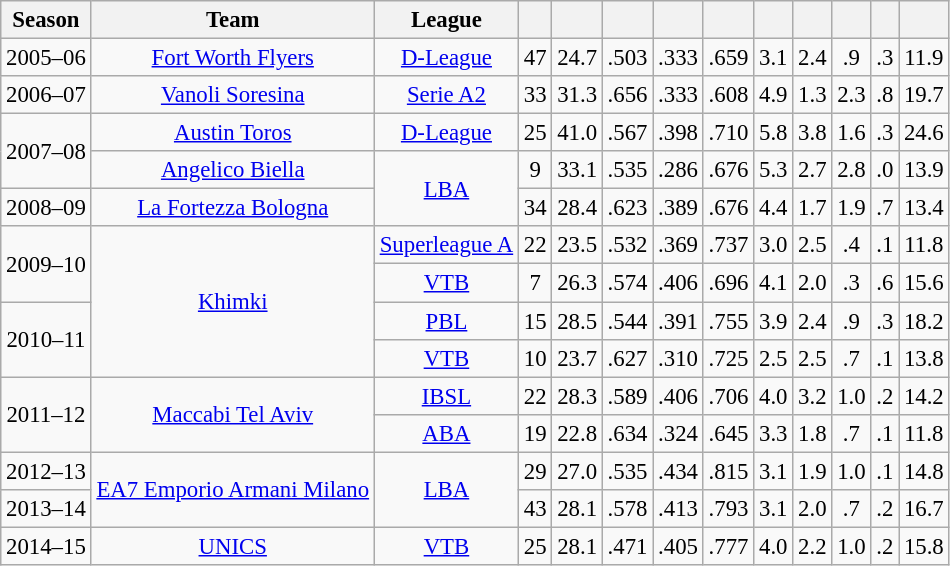<table class="wikitable sortable" style="font-size:95%; text-align:center;">
<tr>
<th>Season</th>
<th>Team</th>
<th>League</th>
<th></th>
<th></th>
<th></th>
<th></th>
<th></th>
<th></th>
<th></th>
<th></th>
<th></th>
<th></th>
</tr>
<tr>
<td>2005–06</td>
<td><a href='#'>Fort Worth Flyers</a></td>
<td><a href='#'>D-League</a></td>
<td>47</td>
<td>24.7</td>
<td>.503</td>
<td>.333</td>
<td>.659</td>
<td>3.1</td>
<td>2.4</td>
<td>.9</td>
<td>.3</td>
<td>11.9</td>
</tr>
<tr>
<td>2006–07</td>
<td><a href='#'>Vanoli Soresina</a></td>
<td><a href='#'>Serie A2</a></td>
<td>33</td>
<td>31.3</td>
<td>.656</td>
<td>.333</td>
<td>.608</td>
<td>4.9</td>
<td>1.3</td>
<td>2.3</td>
<td>.8</td>
<td>19.7</td>
</tr>
<tr>
<td rowspan="2">2007–08</td>
<td><a href='#'>Austin Toros</a></td>
<td><a href='#'>D-League</a></td>
<td>25</td>
<td>41.0</td>
<td>.567</td>
<td>.398</td>
<td>.710</td>
<td>5.8</td>
<td>3.8</td>
<td>1.6</td>
<td>.3</td>
<td>24.6</td>
</tr>
<tr>
<td><a href='#'>Angelico Biella</a></td>
<td rowspan="2"><a href='#'>LBA</a></td>
<td>9</td>
<td>33.1</td>
<td>.535</td>
<td>.286</td>
<td>.676</td>
<td>5.3</td>
<td>2.7</td>
<td>2.8</td>
<td>.0</td>
<td>13.9</td>
</tr>
<tr>
<td>2008–09</td>
<td><a href='#'>La Fortezza Bologna</a></td>
<td>34</td>
<td>28.4</td>
<td>.623</td>
<td>.389</td>
<td>.676</td>
<td>4.4</td>
<td>1.7</td>
<td>1.9</td>
<td>.7</td>
<td>13.4</td>
</tr>
<tr>
<td rowspan="2">2009–10</td>
<td rowspan="4"><a href='#'>Khimki</a></td>
<td><a href='#'>Superleague A</a></td>
<td>22</td>
<td>23.5</td>
<td>.532</td>
<td>.369</td>
<td>.737</td>
<td>3.0</td>
<td>2.5</td>
<td>.4</td>
<td>.1</td>
<td>11.8</td>
</tr>
<tr>
<td><a href='#'>VTB</a></td>
<td>7</td>
<td>26.3</td>
<td>.574</td>
<td>.406</td>
<td>.696</td>
<td>4.1</td>
<td>2.0</td>
<td>.3</td>
<td>.6</td>
<td>15.6</td>
</tr>
<tr>
<td rowspan="2">2010–11</td>
<td><a href='#'>PBL</a></td>
<td>15</td>
<td>28.5</td>
<td>.544</td>
<td>.391</td>
<td>.755</td>
<td>3.9</td>
<td>2.4</td>
<td>.9</td>
<td>.3</td>
<td>18.2</td>
</tr>
<tr>
<td><a href='#'>VTB</a></td>
<td>10</td>
<td>23.7</td>
<td>.627</td>
<td>.310</td>
<td>.725</td>
<td>2.5</td>
<td>2.5</td>
<td>.7</td>
<td>.1</td>
<td>13.8</td>
</tr>
<tr>
<td rowspan="2">2011–12</td>
<td rowspan="2"><a href='#'>Maccabi Tel Aviv</a></td>
<td><a href='#'>IBSL</a></td>
<td>22</td>
<td>28.3</td>
<td>.589</td>
<td>.406</td>
<td>.706</td>
<td>4.0</td>
<td>3.2</td>
<td>1.0</td>
<td>.2</td>
<td>14.2</td>
</tr>
<tr>
<td><a href='#'>ABA</a></td>
<td>19</td>
<td>22.8</td>
<td>.634</td>
<td>.324</td>
<td>.645</td>
<td>3.3</td>
<td>1.8</td>
<td>.7</td>
<td>.1</td>
<td>11.8</td>
</tr>
<tr>
<td>2012–13</td>
<td rowspan="2"><a href='#'>EA7 Emporio Armani Milano</a></td>
<td rowspan="2"><a href='#'>LBA</a></td>
<td>29</td>
<td>27.0</td>
<td>.535</td>
<td>.434</td>
<td>.815</td>
<td>3.1</td>
<td>1.9</td>
<td>1.0</td>
<td>.1</td>
<td>14.8</td>
</tr>
<tr>
<td>2013–14</td>
<td>43</td>
<td>28.1</td>
<td>.578</td>
<td>.413</td>
<td>.793</td>
<td>3.1</td>
<td>2.0</td>
<td>.7</td>
<td>.2</td>
<td>16.7</td>
</tr>
<tr>
<td>2014–15</td>
<td><a href='#'>UNICS</a></td>
<td><a href='#'>VTB</a></td>
<td>25</td>
<td>28.1</td>
<td>.471</td>
<td>.405</td>
<td>.777</td>
<td>4.0</td>
<td>2.2</td>
<td>1.0</td>
<td>.2</td>
<td>15.8</td>
</tr>
</table>
